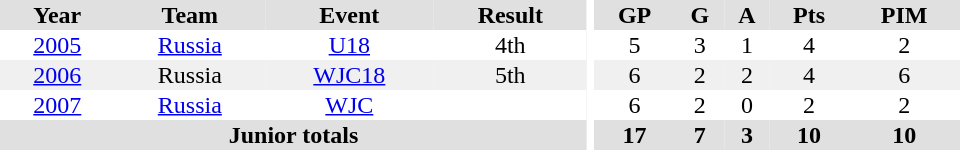<table border="0" cellpadding="1" cellspacing="0" ID="Table3" style="text-align:center; width:40em">
<tr ALIGN="center" bgcolor="#e0e0e0">
<th>Year</th>
<th>Team</th>
<th>Event</th>
<th>Result</th>
<th rowspan="99" bgcolor="#ffffff"></th>
<th>GP</th>
<th>G</th>
<th>A</th>
<th>Pts</th>
<th>PIM</th>
</tr>
<tr>
<td><a href='#'>2005</a></td>
<td><a href='#'>Russia</a></td>
<td><a href='#'>U18</a></td>
<td>4th</td>
<td>5</td>
<td>3</td>
<td>1</td>
<td>4</td>
<td>2</td>
</tr>
<tr bgcolor="#f0f0f0">
<td><a href='#'>2006</a></td>
<td>Russia</td>
<td><a href='#'>WJC18</a></td>
<td>5th</td>
<td>6</td>
<td>2</td>
<td>2</td>
<td>4</td>
<td>6</td>
</tr>
<tr>
<td><a href='#'>2007</a></td>
<td><a href='#'>Russia</a></td>
<td><a href='#'>WJC</a></td>
<td></td>
<td>6</td>
<td>2</td>
<td>0</td>
<td>2</td>
<td>2</td>
</tr>
<tr bgcolor="#e0e0e0">
<th colspan="4">Junior totals</th>
<th>17</th>
<th>7</th>
<th>3</th>
<th>10</th>
<th>10</th>
</tr>
</table>
